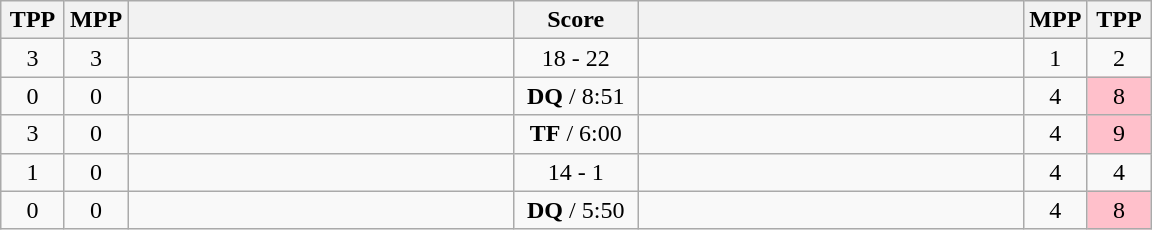<table class="wikitable" style="text-align: center;" |>
<tr>
<th width="35">TPP</th>
<th width="35">MPP</th>
<th width="250"></th>
<th width="75">Score</th>
<th width="250"></th>
<th width="35">MPP</th>
<th width="35">TPP</th>
</tr>
<tr>
<td>3</td>
<td>3</td>
<td style="text-align:left;"></td>
<td>18 - 22</td>
<td style="text-align:left;"><strong></strong></td>
<td>1</td>
<td>2</td>
</tr>
<tr>
<td>0</td>
<td>0</td>
<td style="text-align:left;"><strong></strong></td>
<td><strong>DQ</strong> / 8:51</td>
<td style="text-align:left;"></td>
<td>4</td>
<td bgcolor=pink>8</td>
</tr>
<tr>
<td>3</td>
<td>0</td>
<td style="text-align:left;"><strong></strong></td>
<td><strong>TF</strong> / 6:00</td>
<td style="text-align:left;"></td>
<td>4</td>
<td bgcolor=pink>9</td>
</tr>
<tr>
<td>1</td>
<td>0</td>
<td style="text-align:left;"><strong></strong></td>
<td>14 - 1</td>
<td style="text-align:left;"></td>
<td>4</td>
<td>4</td>
</tr>
<tr>
<td>0</td>
<td>0</td>
<td style="text-align:left;"><strong></strong></td>
<td><strong>DQ</strong> / 5:50</td>
<td style="text-align:left;"></td>
<td>4</td>
<td bgcolor=pink>8</td>
</tr>
</table>
